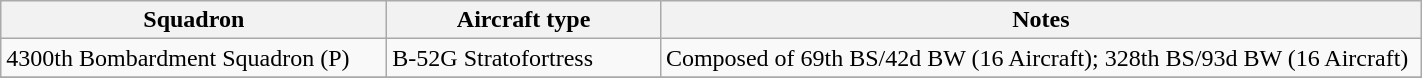<table class="wikitable">
<tr>
<th scope="col" width="250">Squadron</th>
<th scope="col" width="175">Aircraft type</th>
<th scope="col" width="500">Notes</th>
</tr>
<tr valign="top">
<td>4300th Bombardment Squadron (P)</td>
<td>B-52G Stratofortress</td>
<td>Composed of 69th BS/42d BW (16 Aircraft); 328th BS/93d BW (16 Aircraft)</td>
</tr>
<tr>
</tr>
<tr>
</tr>
</table>
